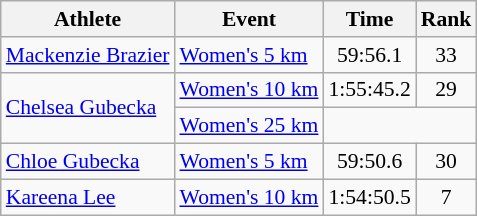<table class=wikitable style="font-size:90%;">
<tr>
<th>Athlete</th>
<th>Event</th>
<th>Time</th>
<th>Rank</th>
</tr>
<tr align=center>
<td align=left><a href='#'>Mackenzie Brazier</a></td>
<td align=left><a href='#'>Women's 5 km</a></td>
<td>59:56.1</td>
<td>33</td>
</tr>
<tr align=center>
<td align=left rowspan=2><a href='#'>Chelsea Gubecka</a></td>
<td align=left><a href='#'>Women's 10 km</a></td>
<td>1:55:45.2</td>
<td>29</td>
</tr>
<tr align=center>
<td align=left><a href='#'>Women's 25 km</a></td>
<td colspan=2></td>
</tr>
<tr align=center>
<td align=left><a href='#'>Chloe Gubecka</a></td>
<td align=left><a href='#'>Women's 5 km</a></td>
<td>59:50.6</td>
<td>30</td>
</tr>
<tr align=center>
<td align=left><a href='#'>Kareena Lee</a></td>
<td align=left><a href='#'>Women's 10 km</a></td>
<td>1:54:50.5</td>
<td>7</td>
</tr>
</table>
